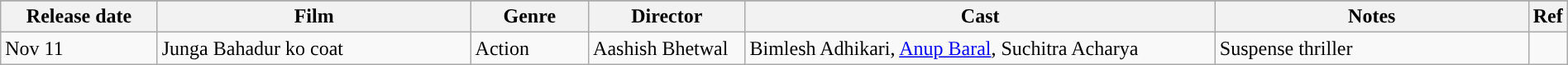<table class="wikitable sortable" style="width:100%">
<tr shor>
</tr>
<tr>
<th style="width:10%;">Release date</th>
<th style="width:20%;">Film</th>
<th !style="width:10%;">Genre</th>
<th style="width:10%;">Director</th>
<th style="width:30%;">Cast</th>
<th style="width:20%;">Notes</th>
<th style="width:2%;">Ref</th>
</tr>
<tr>
<td>Nov 11</td>
<td>Junga Bahadur ko coat</td>
<td>Action</td>
<td>Aashish Bhetwal</td>
<td>Bimlesh Adhikari, <a href='#'>Anup Baral</a>, Suchitra Acharya</td>
<td>Suspense thriller</td>
<td></td>
</tr>
</table>
